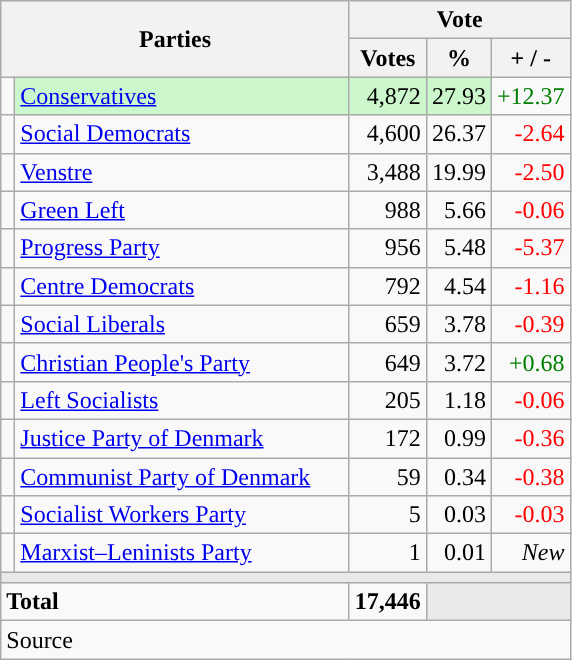<table class="wikitable" style="text-align:right;">
<tr>
<th style="text-align:centre;" rowspan="2" colspan="2" width="225">Parties</th>
<th colspan="3">Vote</th>
</tr>
<tr>
<th width="15">Votes</th>
<th width="15">%</th>
<th width="15">+ / -</th>
</tr>
<tr>
<td width="2" style="color:inherit;background:"></td>
<td bgcolor=#ccf7cc  align="left"><a href='#'>Conservatives</a></td>
<td bgcolor=#ccf7cc>4,872</td>
<td bgcolor=#ccf7cc>27.93</td>
<td style=color:green;>+12.37</td>
</tr>
<tr>
<td width="2" style="color:inherit;background:"></td>
<td align="left"><a href='#'>Social Democrats</a></td>
<td>4,600</td>
<td>26.37</td>
<td style=color:red;>-2.64</td>
</tr>
<tr>
<td width="2" style="color:inherit;background:"></td>
<td align="left"><a href='#'>Venstre</a></td>
<td>3,488</td>
<td>19.99</td>
<td style=color:red;>-2.50</td>
</tr>
<tr>
<td width="2" style="color:inherit;background:"></td>
<td align="left"><a href='#'>Green Left</a></td>
<td>988</td>
<td>5.66</td>
<td style=color:red;>-0.06</td>
</tr>
<tr>
<td width="2" style="color:inherit;background:"></td>
<td align="left"><a href='#'>Progress Party</a></td>
<td>956</td>
<td>5.48</td>
<td style=color:red;>-5.37</td>
</tr>
<tr>
<td width="2" style="color:inherit;background:"></td>
<td align="left"><a href='#'>Centre Democrats</a></td>
<td>792</td>
<td>4.54</td>
<td style=color:red;>-1.16</td>
</tr>
<tr>
<td width="2" style="color:inherit;background:"></td>
<td align="left"><a href='#'>Social Liberals</a></td>
<td>659</td>
<td>3.78</td>
<td style=color:red;>-0.39</td>
</tr>
<tr>
<td width="2" style="color:inherit;background:"></td>
<td align="left"><a href='#'>Christian People's Party</a></td>
<td>649</td>
<td>3.72</td>
<td style=color:green;>+0.68</td>
</tr>
<tr>
<td width="2" style="color:inherit;background:"></td>
<td align="left"><a href='#'>Left Socialists</a></td>
<td>205</td>
<td>1.18</td>
<td style=color:red;>-0.06</td>
</tr>
<tr>
<td width="2" style="color:inherit;background:"></td>
<td align="left"><a href='#'>Justice Party of Denmark</a></td>
<td>172</td>
<td>0.99</td>
<td style=color:red;>-0.36</td>
</tr>
<tr>
<td width="2" style="color:inherit;background:"></td>
<td align="left"><a href='#'>Communist Party of Denmark</a></td>
<td>59</td>
<td>0.34</td>
<td style=color:red;>-0.38</td>
</tr>
<tr>
<td width="2" style="color:inherit;background:"></td>
<td align="left"><a href='#'>Socialist Workers Party</a></td>
<td>5</td>
<td>0.03</td>
<td style=color:red;>-0.03</td>
</tr>
<tr>
<td width="2" style="color:inherit;background:"></td>
<td align="left"><a href='#'>Marxist–Leninists Party</a></td>
<td>1</td>
<td>0.01</td>
<td><em>New</em></td>
</tr>
<tr>
<td colspan="7" bgcolor="#E9E9E9"></td>
</tr>
<tr>
<td align="left" colspan="2"><strong>Total</strong></td>
<td><strong>17,446</strong></td>
<td bgcolor="#E9E9E9" colspan="2"></td>
</tr>
<tr>
<td align="left" colspan="6">Source</td>
</tr>
</table>
